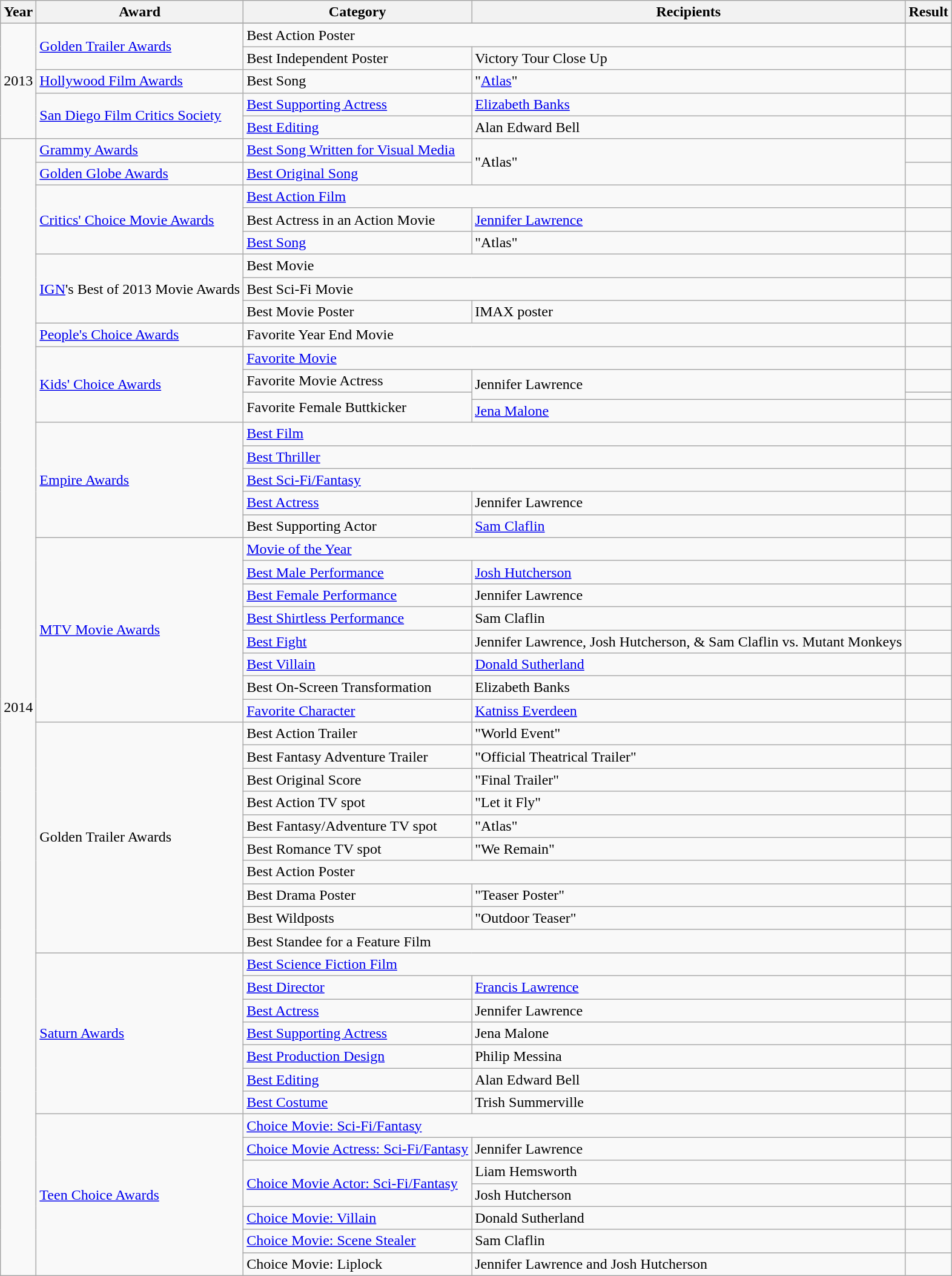<table class="wikitable sortable">
<tr>
<th>Year</th>
<th>Award</th>
<th>Category</th>
<th>Recipients</th>
<th>Result</th>
</tr>
<tr>
<td rowspan="6">2013</td>
</tr>
<tr>
<td rowspan="2"><a href='#'>Golden Trailer Awards</a></td>
<td colspan="2">Best Action Poster</td>
<td></td>
</tr>
<tr>
<td>Best Independent Poster</td>
<td>Victory Tour Close Up</td>
<td></td>
</tr>
<tr>
<td><a href='#'>Hollywood Film Awards</a></td>
<td>Best Song</td>
<td>"<a href='#'>Atlas</a>"</td>
<td></td>
</tr>
<tr>
<td rowspan="2"><a href='#'>San Diego Film Critics Society</a></td>
<td><a href='#'>Best Supporting Actress</a></td>
<td><a href='#'>Elizabeth Banks</a></td>
<td></td>
</tr>
<tr>
<td><a href='#'>Best Editing</a></td>
<td>Alan Edward Bell</td>
<td></td>
</tr>
<tr>
<td rowspan="50">2014</td>
<td><a href='#'>Grammy Awards</a></td>
<td><a href='#'>Best Song Written for Visual Media</a></td>
<td rowspan="2">"Atlas"</td>
<td></td>
</tr>
<tr>
<td><a href='#'>Golden Globe Awards</a></td>
<td><a href='#'>Best Original Song</a></td>
<td></td>
</tr>
<tr>
<td rowspan=3><a href='#'>Critics' Choice Movie Awards</a></td>
<td colspan="2"><a href='#'>Best Action Film</a></td>
<td></td>
</tr>
<tr>
<td>Best Actress in an Action Movie</td>
<td><a href='#'>Jennifer Lawrence</a></td>
<td></td>
</tr>
<tr>
<td><a href='#'>Best Song</a></td>
<td>"Atlas"</td>
<td></td>
</tr>
<tr>
<td rowspan="3"><a href='#'>IGN</a>'s Best of 2013 Movie Awards</td>
<td colspan="2">Best Movie</td>
<td></td>
</tr>
<tr>
<td colspan="2">Best Sci-Fi Movie</td>
<td></td>
</tr>
<tr>
<td>Best Movie Poster</td>
<td>IMAX poster</td>
<td></td>
</tr>
<tr>
<td><a href='#'>People's Choice Awards</a></td>
<td colspan="2">Favorite Year End Movie</td>
<td></td>
</tr>
<tr>
<td rowspan="4"><a href='#'>Kids' Choice Awards</a></td>
<td colspan="2"><a href='#'>Favorite Movie</a></td>
<td></td>
</tr>
<tr>
<td>Favorite Movie Actress</td>
<td rowspan="2">Jennifer Lawrence</td>
<td></td>
</tr>
<tr>
<td rowspan="2">Favorite Female Buttkicker</td>
<td></td>
</tr>
<tr>
<td><a href='#'>Jena Malone</a></td>
<td></td>
</tr>
<tr>
<td rowspan=5><a href='#'>Empire Awards</a></td>
<td colspan="2"><a href='#'>Best Film</a></td>
<td></td>
</tr>
<tr>
<td colspan="2"><a href='#'>Best Thriller</a></td>
<td></td>
</tr>
<tr>
<td colspan="2"><a href='#'>Best Sci-Fi/Fantasy</a></td>
<td></td>
</tr>
<tr>
<td><a href='#'>Best Actress</a></td>
<td>Jennifer Lawrence</td>
<td></td>
</tr>
<tr>
<td>Best Supporting Actor</td>
<td><a href='#'>Sam Claflin</a></td>
<td></td>
</tr>
<tr>
<td rowspan="8"><a href='#'>MTV Movie Awards</a></td>
<td colspan="2"><a href='#'>Movie of the Year</a></td>
<td></td>
</tr>
<tr>
<td><a href='#'>Best Male Performance</a></td>
<td><a href='#'>Josh Hutcherson</a></td>
<td></td>
</tr>
<tr>
<td><a href='#'>Best Female Performance</a></td>
<td>Jennifer Lawrence</td>
<td></td>
</tr>
<tr>
<td><a href='#'>Best Shirtless Performance</a></td>
<td>Sam Claflin</td>
<td></td>
</tr>
<tr>
<td><a href='#'>Best Fight</a></td>
<td>Jennifer Lawrence, Josh Hutcherson, & Sam Claflin vs. Mutant Monkeys</td>
<td></td>
</tr>
<tr>
<td><a href='#'>Best Villain</a></td>
<td><a href='#'>Donald Sutherland</a></td>
<td></td>
</tr>
<tr>
<td>Best On-Screen Transformation</td>
<td>Elizabeth Banks</td>
<td></td>
</tr>
<tr>
<td><a href='#'>Favorite Character</a></td>
<td><a href='#'>Katniss Everdeen</a></td>
<td></td>
</tr>
<tr>
<td rowspan="10">Golden Trailer Awards</td>
<td>Best Action Trailer</td>
<td>"World Event"</td>
<td></td>
</tr>
<tr>
<td>Best Fantasy Adventure Trailer</td>
<td>"Official Theatrical Trailer"</td>
<td></td>
</tr>
<tr>
<td>Best Original Score</td>
<td>"Final Trailer"</td>
<td></td>
</tr>
<tr>
<td>Best Action TV spot</td>
<td>"Let it Fly"</td>
<td></td>
</tr>
<tr>
<td>Best Fantasy/Adventure TV spot</td>
<td>"Atlas"</td>
<td></td>
</tr>
<tr>
<td>Best Romance TV spot</td>
<td>"We Remain"</td>
<td></td>
</tr>
<tr>
<td colspan="2">Best Action Poster</td>
<td></td>
</tr>
<tr>
<td>Best Drama Poster</td>
<td>"Teaser Poster"</td>
<td></td>
</tr>
<tr>
<td>Best Wildposts</td>
<td>"Outdoor Teaser"</td>
<td></td>
</tr>
<tr>
<td colspan="2">Best Standee for a Feature Film</td>
<td></td>
</tr>
<tr>
<td rowspan="7"><a href='#'>Saturn Awards</a></td>
<td colspan="2"><a href='#'>Best Science Fiction Film</a></td>
<td></td>
</tr>
<tr>
<td><a href='#'>Best Director</a></td>
<td><a href='#'>Francis Lawrence</a></td>
<td></td>
</tr>
<tr>
<td><a href='#'>Best Actress</a></td>
<td>Jennifer Lawrence</td>
<td></td>
</tr>
<tr>
<td><a href='#'>Best Supporting Actress</a></td>
<td>Jena Malone</td>
<td></td>
</tr>
<tr>
<td><a href='#'>Best Production Design</a></td>
<td>Philip Messina</td>
<td></td>
</tr>
<tr>
<td><a href='#'>Best Editing</a></td>
<td>Alan Edward Bell</td>
<td></td>
</tr>
<tr>
<td><a href='#'>Best Costume</a></td>
<td>Trish Summerville</td>
<td></td>
</tr>
<tr>
<td rowspan="7"><a href='#'>Teen Choice Awards</a></td>
<td colspan="2"><a href='#'>Choice Movie: Sci-Fi/Fantasy</a></td>
<td></td>
</tr>
<tr>
<td><a href='#'>Choice Movie Actress: Sci-Fi/Fantasy</a></td>
<td>Jennifer Lawrence</td>
<td></td>
</tr>
<tr>
<td rowspan="2"><a href='#'>Choice Movie Actor: Sci-Fi/Fantasy</a></td>
<td>Liam Hemsworth</td>
<td></td>
</tr>
<tr>
<td>Josh Hutcherson</td>
<td></td>
</tr>
<tr>
<td><a href='#'>Choice Movie: Villain</a></td>
<td>Donald Sutherland</td>
<td></td>
</tr>
<tr>
<td><a href='#'>Choice Movie: Scene Stealer</a></td>
<td>Sam Claflin</td>
<td></td>
</tr>
<tr>
<td>Choice Movie: Liplock</td>
<td>Jennifer Lawrence and Josh Hutcherson</td>
<td></td>
</tr>
</table>
